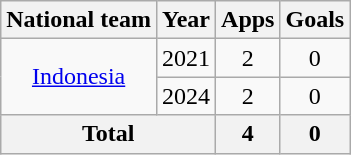<table class=wikitable style=text-align:center>
<tr>
<th>National team</th>
<th>Year</th>
<th>Apps</th>
<th>Goals</th>
</tr>
<tr>
<td rowspan=2><a href='#'>Indonesia</a></td>
<td>2021</td>
<td>2</td>
<td>0</td>
</tr>
<tr>
<td>2024</td>
<td>2</td>
<td>0</td>
</tr>
<tr>
<th colspan=2>Total</th>
<th>4</th>
<th>0</th>
</tr>
</table>
